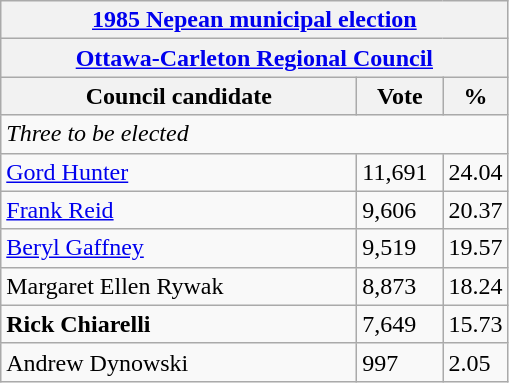<table class="wikitable">
<tr>
<th colspan=3><a href='#'>1985 Nepean municipal election</a></th>
</tr>
<tr>
<th colspan="3"><a href='#'>Ottawa-Carleton Regional Council</a></th>
</tr>
<tr>
<th bgcolor="#DDDDFF" width="230px">Council candidate</th>
<th bgcolor="#DDDDFF" width="50px">Vote</th>
<th bgcolor="#DDDDFF" width="30px">%</th>
</tr>
<tr>
<td colspan="3"><em>Three to be elected</em></td>
</tr>
<tr>
<td><a href='#'>Gord Hunter</a></td>
<td>11,691</td>
<td>24.04</td>
</tr>
<tr>
<td><a href='#'>Frank Reid</a></td>
<td>9,606</td>
<td>20.37</td>
</tr>
<tr>
<td><a href='#'>Beryl Gaffney</a></td>
<td>9,519</td>
<td>19.57</td>
</tr>
<tr>
<td>Margaret Ellen Rywak</td>
<td>8,873</td>
<td>18.24</td>
</tr>
<tr>
<td><strong>Rick Chiarelli</strong></td>
<td>7,649</td>
<td>15.73</td>
</tr>
<tr>
<td>Andrew Dynowski</td>
<td>997</td>
<td>2.05</td>
</tr>
</table>
